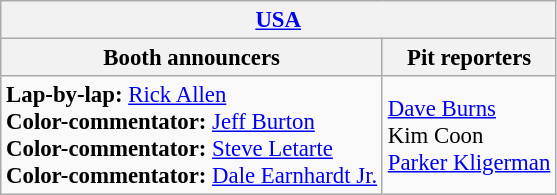<table class="wikitable" style="font-size: 95%">
<tr>
<th colspan="2"><a href='#'>USA</a></th>
</tr>
<tr>
<th>Booth announcers</th>
<th>Pit reporters</th>
</tr>
<tr>
<td><strong>Lap-by-lap:</strong> <a href='#'>Rick Allen</a><br><strong>Color-commentator:</strong> <a href='#'>Jeff Burton</a><br><strong>Color-commentator:</strong> <a href='#'>Steve Letarte</a><br><strong>Color-commentator:</strong> <a href='#'>Dale Earnhardt Jr.</a></td>
<td><a href='#'>Dave Burns</a><br>Kim Coon<br><a href='#'>Parker Kligerman</a></td>
</tr>
</table>
